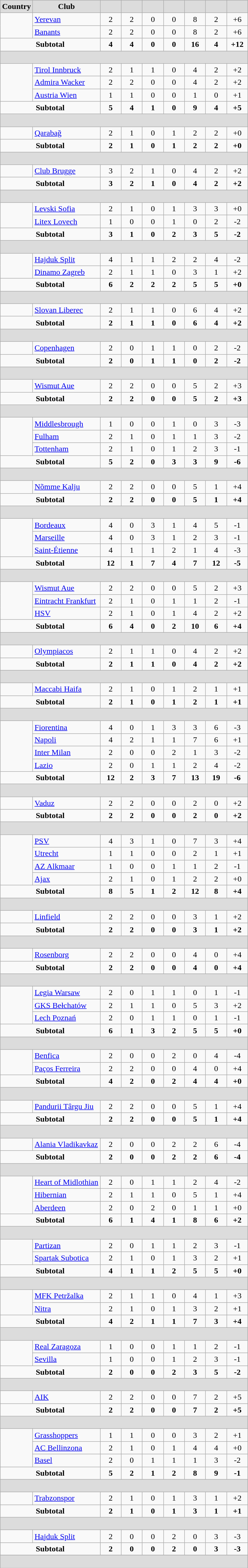<table class="wikitable" style="text-align: center;">
<tr>
<th style="background:#DCDCDC">Country</th>
<th style="background:#DCDCDC">Club</th>
<th width="35" style="background:#DCDCDC"></th>
<th width="35" style="background:#DCDCDC"></th>
<th width="35" style="background:#DCDCDC"></th>
<th width="35" style="background:#DCDCDC"></th>
<th width="35" style="background:#DCDCDC"></th>
<th width="35" style="background:#DCDCDC"></th>
<th width="35" style="background:#DCDCDC"></th>
</tr>
<tr>
<td rowspan=2 align=left></td>
<td align=left><a href='#'>Yerevan</a></td>
<td>2</td>
<td>2</td>
<td>0</td>
<td>0</td>
<td>8</td>
<td>2</td>
<td>+6</td>
</tr>
<tr>
<td align=left><a href='#'>Banants</a></td>
<td>2</td>
<td>2</td>
<td>0</td>
<td>0</td>
<td>8</td>
<td>2</td>
<td>+6</td>
</tr>
<tr>
<td colspan=2 align-"center"><strong>Subtotal</strong></td>
<td><strong>4</strong></td>
<td><strong>4</strong></td>
<td><strong>0</strong></td>
<td><strong>0</strong></td>
<td><strong>16</strong></td>
<td><strong>4</strong></td>
<td><strong>+12</strong></td>
</tr>
<tr>
<th colspan=9 height="18" style="background:#DCDCDC"></th>
</tr>
<tr>
<td rowspan=3 align=left></td>
<td align=left><a href='#'>Tirol Innbruck</a></td>
<td>2</td>
<td>1</td>
<td>1</td>
<td>0</td>
<td>4</td>
<td>2</td>
<td>+2</td>
</tr>
<tr>
<td align=left><a href='#'>Admira Wacker</a></td>
<td>2</td>
<td>2</td>
<td>0</td>
<td>0</td>
<td>4</td>
<td>2</td>
<td>+2</td>
</tr>
<tr>
<td align=left><a href='#'>Austria Wien</a></td>
<td>1</td>
<td>1</td>
<td>0</td>
<td>0</td>
<td>1</td>
<td>0</td>
<td>+1</td>
</tr>
<tr>
<td colspan=2 align-"center"><strong>Subtotal</strong></td>
<td><strong>5</strong></td>
<td><strong>4</strong></td>
<td><strong>1</strong></td>
<td><strong>0</strong></td>
<td><strong>9</strong></td>
<td><strong>4</strong></td>
<td><strong>+5</strong></td>
</tr>
<tr>
<th colspan=9 height="18" style="background:#DCDCDC"></th>
</tr>
<tr>
<td align=left></td>
<td align=left><a href='#'>Qarabağ</a></td>
<td>2</td>
<td>1</td>
<td>0</td>
<td>1</td>
<td>2</td>
<td>2</td>
<td>+0</td>
</tr>
<tr>
<td colspan=2 align-"center"><strong>Subtotal</strong></td>
<td><strong>2</strong></td>
<td><strong>1</strong></td>
<td><strong>0</strong></td>
<td><strong>1</strong></td>
<td><strong>2</strong></td>
<td><strong>2</strong></td>
<td><strong>+0</strong></td>
</tr>
<tr>
<th colspan=9 height="18" style="background:#DCDCDC"></th>
</tr>
<tr>
<td align=left></td>
<td align=left><a href='#'>Club Brugge</a></td>
<td>3</td>
<td>2</td>
<td>1</td>
<td>0</td>
<td>4</td>
<td>2</td>
<td>+2</td>
</tr>
<tr>
<td colspan=2 align-"center"><strong>Subtotal</strong></td>
<td><strong>3</strong></td>
<td><strong>2</strong></td>
<td><strong>1</strong></td>
<td><strong>0</strong></td>
<td><strong>4</strong></td>
<td><strong>2</strong></td>
<td><strong>+2</strong></td>
</tr>
<tr>
<th colspan=9 height="18" style="background:#DCDCDC"></th>
</tr>
<tr>
<td rowspan=2 align=left></td>
<td align=left><a href='#'>Levski Sofia</a></td>
<td>2</td>
<td>1</td>
<td>0</td>
<td>1</td>
<td>3</td>
<td>3</td>
<td>+0</td>
</tr>
<tr>
<td align=left><a href='#'>Litex Lovech</a></td>
<td>1</td>
<td>0</td>
<td>0</td>
<td>1</td>
<td>0</td>
<td>2</td>
<td>-2</td>
</tr>
<tr>
<td colspan=2 align-"center"><strong>Subtotal</strong></td>
<td><strong>3</strong></td>
<td><strong>1</strong></td>
<td><strong>0</strong></td>
<td><strong>2</strong></td>
<td><strong>3</strong></td>
<td><strong>5</strong></td>
<td><strong>-2</strong></td>
</tr>
<tr>
<th colspan=9 height="18" style="background:#DCDCDC"></th>
</tr>
<tr>
<td rowspan=2 align=left></td>
<td align=left><a href='#'>Hajduk Split</a></td>
<td>4</td>
<td>1</td>
<td>1</td>
<td>2</td>
<td>2</td>
<td>4</td>
<td>-2</td>
</tr>
<tr>
<td align=left><a href='#'>Dinamo Zagreb</a></td>
<td>2</td>
<td>1</td>
<td>1</td>
<td>0</td>
<td>3</td>
<td>1</td>
<td>+2</td>
</tr>
<tr>
<td colspan=2 align-"center"><strong>Subtotal</strong></td>
<td><strong>6</strong></td>
<td><strong>2</strong></td>
<td><strong>2</strong></td>
<td><strong>2</strong></td>
<td><strong>5</strong></td>
<td><strong>5</strong></td>
<td><strong>+0</strong></td>
</tr>
<tr>
<th colspan=9 height="18" style="background:#DCDCDC"></th>
</tr>
<tr>
<td align=left></td>
<td align=left><a href='#'>Slovan Liberec</a></td>
<td>2</td>
<td>1</td>
<td>1</td>
<td>0</td>
<td>6</td>
<td>4</td>
<td>+2</td>
</tr>
<tr>
<td colspan=2 align-"center"><strong>Subtotal</strong></td>
<td><strong>2</strong></td>
<td><strong>1</strong></td>
<td><strong>1</strong></td>
<td><strong>0</strong></td>
<td><strong>6</strong></td>
<td><strong>4</strong></td>
<td><strong>+2</strong></td>
</tr>
<tr>
<th colspan=9 height="18" style="background:#DCDCDC"></th>
</tr>
<tr>
<td align=left></td>
<td align=left><a href='#'>Copenhagen</a></td>
<td>2</td>
<td>0</td>
<td>1</td>
<td>1</td>
<td>0</td>
<td>2</td>
<td>-2</td>
</tr>
<tr>
<td colspan=2 align-"center"><strong>Subtotal</strong></td>
<td><strong>2</strong></td>
<td><strong>0</strong></td>
<td><strong>1</strong></td>
<td><strong>1</strong></td>
<td><strong>0</strong></td>
<td><strong>2</strong></td>
<td><strong>-2</strong></td>
</tr>
<tr>
<th colspan=9 height="18" style="background:#DCDCDC"></th>
</tr>
<tr>
<td align=left></td>
<td align=left><a href='#'>Wismut Aue</a></td>
<td>2</td>
<td>2</td>
<td>0</td>
<td>0</td>
<td>5</td>
<td>2</td>
<td>+3</td>
</tr>
<tr>
<td colspan=2 align-"center"><strong>Subtotal</strong></td>
<td><strong>2</strong></td>
<td><strong>2</strong></td>
<td><strong>0</strong></td>
<td><strong>0</strong></td>
<td><strong>5</strong></td>
<td><strong>2</strong></td>
<td><strong>+3</strong></td>
</tr>
<tr>
<th colspan=9 height="18" style="background:#DCDCDC"></th>
</tr>
<tr>
<td rowspan=3 align=left></td>
<td align=left><a href='#'>Middlesbrough</a></td>
<td>1</td>
<td>0</td>
<td>0</td>
<td>1</td>
<td>0</td>
<td>3</td>
<td>-3</td>
</tr>
<tr>
<td align=left><a href='#'>Fulham</a></td>
<td>2</td>
<td>1</td>
<td>0</td>
<td>1</td>
<td>1</td>
<td>3</td>
<td>-2</td>
</tr>
<tr>
<td align=left><a href='#'>Tottenham</a></td>
<td>2</td>
<td>1</td>
<td>0</td>
<td>1</td>
<td>2</td>
<td>3</td>
<td>-1</td>
</tr>
<tr>
<td colspan=2 align-"center"><strong>Subtotal</strong></td>
<td><strong>5</strong></td>
<td><strong>2</strong></td>
<td><strong>0</strong></td>
<td><strong>3</strong></td>
<td><strong>3</strong></td>
<td><strong>9</strong></td>
<td><strong>-6</strong></td>
</tr>
<tr>
<th colspan=9 height="18" style="background:#DCDCDC"></th>
</tr>
<tr>
<td align=left></td>
<td align=left><a href='#'>Nõmme Kalju</a></td>
<td>2</td>
<td>2</td>
<td>0</td>
<td>0</td>
<td>5</td>
<td>1</td>
<td>+4</td>
</tr>
<tr>
<td colspan=2 align-"center"><strong>Subtotal</strong></td>
<td><strong>2</strong></td>
<td><strong>2</strong></td>
<td><strong>0</strong></td>
<td><strong>0</strong></td>
<td><strong>5</strong></td>
<td><strong>1</strong></td>
<td><strong>+4</strong></td>
</tr>
<tr>
<th colspan=9 height="18" style="background:#DCDCDC"></th>
</tr>
<tr>
<td rowspan=3 align=left></td>
<td align=left><a href='#'>Bordeaux</a></td>
<td>4</td>
<td>0</td>
<td>3</td>
<td>1</td>
<td>4</td>
<td>5</td>
<td>-1</td>
</tr>
<tr>
<td align=left><a href='#'>Marseille</a></td>
<td>4</td>
<td>0</td>
<td>3</td>
<td>1</td>
<td>2</td>
<td>3</td>
<td>-1</td>
</tr>
<tr>
<td align=left><a href='#'>Saint-Étienne</a></td>
<td>4</td>
<td>1</td>
<td>1</td>
<td>2</td>
<td>1</td>
<td>4</td>
<td>-3</td>
</tr>
<tr>
<td colspan=2 align-"center"><strong>Subtotal</strong></td>
<td><strong>12</strong></td>
<td><strong>1</strong></td>
<td><strong>7</strong></td>
<td><strong>4</strong></td>
<td><strong>7</strong></td>
<td><strong>12</strong></td>
<td><strong>-5</strong></td>
</tr>
<tr>
<th colspan=9 height="18" style="background:#DCDCDC"></th>
</tr>
<tr>
<td rowspan=3 align=left></td>
<td align=left><a href='#'>Wismut Aue</a></td>
<td>2</td>
<td>2</td>
<td>0</td>
<td>0</td>
<td>5</td>
<td>2</td>
<td>+3</td>
</tr>
<tr>
<td align=left><a href='#'>Eintracht Frankfurt</a></td>
<td>2</td>
<td>1</td>
<td>0</td>
<td>1</td>
<td>1</td>
<td>2</td>
<td>-1</td>
</tr>
<tr>
<td align=left><a href='#'>HSV</a></td>
<td>2</td>
<td>1</td>
<td>0</td>
<td>1</td>
<td>4</td>
<td>2</td>
<td>+2</td>
</tr>
<tr>
<td colspan=2 align-"center"><strong>Subtotal</strong></td>
<td><strong>6</strong></td>
<td><strong>4</strong></td>
<td><strong>0</strong></td>
<td><strong>2</strong></td>
<td><strong>10</strong></td>
<td><strong>6</strong></td>
<td><strong>+4</strong></td>
</tr>
<tr>
<th colspan=9 height="18" style="background:#DCDCDC"></th>
</tr>
<tr>
<td align=left></td>
<td align=left><a href='#'>Olympiacos</a></td>
<td>2</td>
<td>1</td>
<td>1</td>
<td>0</td>
<td>4</td>
<td>2</td>
<td>+2</td>
</tr>
<tr>
<td colspan=2 align-"center"><strong>Subtotal</strong></td>
<td><strong>2</strong></td>
<td><strong>1</strong></td>
<td><strong>1</strong></td>
<td><strong>0</strong></td>
<td><strong>4</strong></td>
<td><strong>2</strong></td>
<td><strong>+2</strong></td>
</tr>
<tr>
<th colspan=9 height="18" style="background:#DCDCDC"></th>
</tr>
<tr>
<td align=left></td>
<td align=left><a href='#'>Maccabi Haifa</a></td>
<td>2</td>
<td>1</td>
<td>0</td>
<td>1</td>
<td>2</td>
<td>1</td>
<td>+1</td>
</tr>
<tr>
<td colspan=2 align-"center"><strong>Subtotal</strong></td>
<td><strong>2</strong></td>
<td><strong>1</strong></td>
<td><strong>0</strong></td>
<td><strong>1</strong></td>
<td><strong>2</strong></td>
<td><strong>1</strong></td>
<td><strong>+1</strong></td>
</tr>
<tr>
<th colspan=9 height="18" style="background:#DCDCDC"></th>
</tr>
<tr>
<td rowspan=4 align=left></td>
<td align=left><a href='#'>Fiorentina</a></td>
<td>4</td>
<td>0</td>
<td>1</td>
<td>3</td>
<td>3</td>
<td>6</td>
<td>-3</td>
</tr>
<tr>
<td align=left><a href='#'>Napoli</a></td>
<td>4</td>
<td>2</td>
<td>1</td>
<td>1</td>
<td>7</td>
<td>6</td>
<td>+1</td>
</tr>
<tr>
<td align=left><a href='#'>Inter Milan</a></td>
<td>2</td>
<td>0</td>
<td>0</td>
<td>2</td>
<td>1</td>
<td>3</td>
<td>-2</td>
</tr>
<tr>
<td align=left><a href='#'>Lazio</a></td>
<td>2</td>
<td>0</td>
<td>1</td>
<td>1</td>
<td>2</td>
<td>4</td>
<td>-2</td>
</tr>
<tr>
<td colspan=2 align-"center"><strong>Subtotal</strong></td>
<td><strong>12</strong></td>
<td><strong>2</strong></td>
<td><strong>3</strong></td>
<td><strong>7</strong></td>
<td><strong>13</strong></td>
<td><strong>19</strong></td>
<td><strong>-6</strong></td>
</tr>
<tr>
<th colspan=9 height="18" style="background:#DCDCDC"></th>
</tr>
<tr>
<td align=left></td>
<td align=left><a href='#'>Vaduz</a></td>
<td>2</td>
<td>2</td>
<td>0</td>
<td>0</td>
<td>2</td>
<td>0</td>
<td>+2</td>
</tr>
<tr>
<td colspan=2 align-"center"><strong>Subtotal</strong></td>
<td><strong>2</strong></td>
<td><strong>2</strong></td>
<td><strong>0</strong></td>
<td><strong>0</strong></td>
<td><strong>2</strong></td>
<td><strong>0</strong></td>
<td><strong>+2</strong></td>
</tr>
<tr>
<th colspan=9 height="18" style="background:#DCDCDC"></th>
</tr>
<tr>
<td rowspan=4 align=left></td>
<td align=left><a href='#'>PSV</a></td>
<td>4</td>
<td>3</td>
<td>1</td>
<td>0</td>
<td>7</td>
<td>3</td>
<td>+4</td>
</tr>
<tr>
<td align=left><a href='#'>Utrecht</a></td>
<td>1</td>
<td>1</td>
<td>0</td>
<td>0</td>
<td>2</td>
<td>1</td>
<td>+1</td>
</tr>
<tr>
<td align=left><a href='#'>AZ Alkmaar</a></td>
<td>1</td>
<td>0</td>
<td>0</td>
<td>1</td>
<td>1</td>
<td>2</td>
<td>-1</td>
</tr>
<tr>
<td align=left><a href='#'>Ajax</a></td>
<td>2</td>
<td>1</td>
<td>0</td>
<td>1</td>
<td>2</td>
<td>2</td>
<td>+0</td>
</tr>
<tr>
<td colspan=2 align-"center"><strong>Subtotal</strong></td>
<td><strong>8</strong></td>
<td><strong>5</strong></td>
<td><strong>1</strong></td>
<td><strong>2</strong></td>
<td><strong>12</strong></td>
<td><strong>8</strong></td>
<td><strong>+4</strong></td>
</tr>
<tr>
<th colspan=9 height="18" style="background:#DCDCDC"></th>
</tr>
<tr>
<td align=left></td>
<td align=left><a href='#'>Linfield</a></td>
<td>2</td>
<td>2</td>
<td>0</td>
<td>0</td>
<td>3</td>
<td>1</td>
<td>+2</td>
</tr>
<tr>
<td colspan=2 align-"center"><strong>Subtotal</strong></td>
<td><strong>2</strong></td>
<td><strong>2</strong></td>
<td><strong>0</strong></td>
<td><strong>0</strong></td>
<td><strong>3</strong></td>
<td><strong>1</strong></td>
<td><strong>+2</strong></td>
</tr>
<tr>
<th colspan=9 height="18" style="background:#DCDCDC"></th>
</tr>
<tr>
<td align=left></td>
<td align=left><a href='#'>Rosenborg</a></td>
<td>2</td>
<td>2</td>
<td>0</td>
<td>0</td>
<td>4</td>
<td>0</td>
<td>+4</td>
</tr>
<tr>
<td colspan=2 align-"center"><strong>Subtotal</strong></td>
<td><strong>2</strong></td>
<td><strong>2</strong></td>
<td><strong>0</strong></td>
<td><strong>0</strong></td>
<td><strong>4</strong></td>
<td><strong>0</strong></td>
<td><strong>+4</strong></td>
</tr>
<tr>
<th colspan=9 height="18" style="background:#DCDCDC"></th>
</tr>
<tr>
<td rowspan=3 align=left></td>
<td align=left><a href='#'>Legia Warsaw</a></td>
<td>2</td>
<td>0</td>
<td>1</td>
<td>1</td>
<td>0</td>
<td>1</td>
<td>-1</td>
</tr>
<tr>
<td align=left><a href='#'>GKS Bełchatów</a></td>
<td>2</td>
<td>1</td>
<td>1</td>
<td>0</td>
<td>5</td>
<td>3</td>
<td>+2</td>
</tr>
<tr>
<td align=left><a href='#'>Lech Poznań</a></td>
<td>2</td>
<td>0</td>
<td>1</td>
<td>1</td>
<td>0</td>
<td>1</td>
<td>-1</td>
</tr>
<tr>
<td colspan=2 align-"center"><strong>Subtotal</strong></td>
<td><strong>6</strong></td>
<td><strong>1</strong></td>
<td><strong>3</strong></td>
<td><strong>2</strong></td>
<td><strong>5</strong></td>
<td><strong>5</strong></td>
<td><strong>+0</strong></td>
</tr>
<tr>
<th colspan=9 height="18" style="background:#DCDCDC"></th>
</tr>
<tr>
<td rowspan=2 align=left></td>
<td align=left><a href='#'>Benfica</a></td>
<td>2</td>
<td>0</td>
<td>0</td>
<td>2</td>
<td>0</td>
<td>4</td>
<td>-4</td>
</tr>
<tr>
<td align=left><a href='#'>Paços Ferreira</a></td>
<td>2</td>
<td>2</td>
<td>0</td>
<td>0</td>
<td>4</td>
<td>0</td>
<td>+4</td>
</tr>
<tr>
<td colspan=2 align-"center"><strong>Subtotal</strong></td>
<td><strong>4</strong></td>
<td><strong>2</strong></td>
<td><strong>0</strong></td>
<td><strong>2</strong></td>
<td><strong>4</strong></td>
<td><strong>4</strong></td>
<td><strong>+0</strong></td>
</tr>
<tr>
<th colspan=9 height="18" style="background:#DCDCDC"></th>
</tr>
<tr>
<td align=left></td>
<td align=left><a href='#'>Pandurii Târgu Jiu</a></td>
<td>2</td>
<td>2</td>
<td>0</td>
<td>0</td>
<td>5</td>
<td>1</td>
<td>+4</td>
</tr>
<tr>
<td colspan=2 align-"center"><strong>Subtotal</strong></td>
<td><strong>2</strong></td>
<td><strong>2</strong></td>
<td><strong>0</strong></td>
<td><strong>0</strong></td>
<td><strong>5</strong></td>
<td><strong>1</strong></td>
<td><strong>+4</strong></td>
</tr>
<tr>
<th colspan=9 height="18" style="background:#DCDCDC"></th>
</tr>
<tr>
<td align=left></td>
<td align=left><a href='#'>Alania Vladikavkaz</a></td>
<td>2</td>
<td>0</td>
<td>0</td>
<td>2</td>
<td>2</td>
<td>6</td>
<td>-4</td>
</tr>
<tr>
<td colspan=2 align-"center"><strong>Subtotal</strong></td>
<td><strong>2</strong></td>
<td><strong>0</strong></td>
<td><strong>0</strong></td>
<td><strong>2</strong></td>
<td><strong>2</strong></td>
<td><strong>6</strong></td>
<td><strong>-4</strong></td>
</tr>
<tr>
<th colspan=9 height="18" style="background:#DCDCDC"></th>
</tr>
<tr>
<td rowspan=3 align=left></td>
<td align=left><a href='#'>Heart of Midlothian</a></td>
<td>2</td>
<td>0</td>
<td>1</td>
<td>1</td>
<td>2</td>
<td>4</td>
<td>-2</td>
</tr>
<tr>
<td align=left><a href='#'>Hibernian</a></td>
<td>2</td>
<td>1</td>
<td>1</td>
<td>0</td>
<td>5</td>
<td>1</td>
<td>+4</td>
</tr>
<tr>
<td align=left><a href='#'>Aberdeen</a></td>
<td>2</td>
<td>0</td>
<td>2</td>
<td>0</td>
<td>1</td>
<td>1</td>
<td>+0</td>
</tr>
<tr>
<td colspan=2 align-"center"><strong>Subtotal</strong></td>
<td><strong>6</strong></td>
<td><strong>1</strong></td>
<td><strong>4</strong></td>
<td><strong>1</strong></td>
<td><strong>8</strong></td>
<td><strong>6</strong></td>
<td><strong>+2</strong></td>
</tr>
<tr>
<th colspan=9 height="18" style="background:#DCDCDC"></th>
</tr>
<tr>
<td rowspan=2 align=left></td>
<td align=left><a href='#'>Partizan</a></td>
<td>2</td>
<td>0</td>
<td>1</td>
<td>1</td>
<td>2</td>
<td>3</td>
<td>-1</td>
</tr>
<tr>
<td align=left><a href='#'>Spartak Subotica</a></td>
<td>2</td>
<td>1</td>
<td>0</td>
<td>1</td>
<td>3</td>
<td>2</td>
<td>+1</td>
</tr>
<tr>
<td colspan=2 align-"center"><strong>Subtotal</strong></td>
<td><strong>4</strong></td>
<td><strong>1</strong></td>
<td><strong>1</strong></td>
<td><strong>2</strong></td>
<td><strong>5</strong></td>
<td><strong>5</strong></td>
<td><strong>+0</strong></td>
</tr>
<tr>
<th colspan=9 height="18" style="background:#DCDCDC"></th>
</tr>
<tr>
<td rowspan=2 align=left></td>
<td align=left><a href='#'>MFK Petržalka</a></td>
<td>2</td>
<td>1</td>
<td>1</td>
<td>0</td>
<td>4</td>
<td>1</td>
<td>+3</td>
</tr>
<tr>
<td align=left><a href='#'>Nitra</a></td>
<td>2</td>
<td>1</td>
<td>0</td>
<td>1</td>
<td>3</td>
<td>2</td>
<td>+1</td>
</tr>
<tr>
<td colspan=2 align-"center"><strong>Subtotal</strong></td>
<td><strong>4</strong></td>
<td><strong>2</strong></td>
<td><strong>1</strong></td>
<td><strong>1</strong></td>
<td><strong>7</strong></td>
<td><strong>3</strong></td>
<td><strong>+4</strong></td>
</tr>
<tr>
<th colspan=9 height="18" style="background:#DCDCDC"></th>
</tr>
<tr>
<td rowspan=2 align=left></td>
<td align=left><a href='#'>Real Zaragoza</a></td>
<td>1</td>
<td>0</td>
<td>0</td>
<td>1</td>
<td>1</td>
<td>2</td>
<td>-1</td>
</tr>
<tr>
<td align=left><a href='#'>Sevilla</a></td>
<td>1</td>
<td>0</td>
<td>0</td>
<td>1</td>
<td>2</td>
<td>3</td>
<td>-1</td>
</tr>
<tr>
<td colspan=2 align-"center"><strong>Subtotal</strong></td>
<td><strong>2</strong></td>
<td><strong>0</strong></td>
<td><strong>0</strong></td>
<td><strong>2</strong></td>
<td><strong>3</strong></td>
<td><strong>5</strong></td>
<td><strong>-2</strong></td>
</tr>
<tr>
<th colspan=9 height="18" style="background:#DCDCDC"></th>
</tr>
<tr>
<td align=left></td>
<td align=left><a href='#'>AIK</a></td>
<td>2</td>
<td>2</td>
<td>0</td>
<td>0</td>
<td>7</td>
<td>2</td>
<td>+5</td>
</tr>
<tr>
<td colspan=2 align-"center"><strong>Subtotal</strong></td>
<td><strong>2</strong></td>
<td><strong>2</strong></td>
<td><strong>0</strong></td>
<td><strong>0</strong></td>
<td><strong>7</strong></td>
<td><strong>2</strong></td>
<td><strong>+5</strong></td>
</tr>
<tr>
<th colspan=9 height="18" style="background:#DCDCDC"></th>
</tr>
<tr>
<td rowspan=3 align=left></td>
<td align=left><a href='#'>Grasshoppers</a></td>
<td>1</td>
<td>1</td>
<td>0</td>
<td>0</td>
<td>3</td>
<td>2</td>
<td>+1</td>
</tr>
<tr>
<td align=left><a href='#'>AC Bellinzona</a></td>
<td>2</td>
<td>1</td>
<td>0</td>
<td>1</td>
<td>4</td>
<td>4</td>
<td>+0</td>
</tr>
<tr>
<td align=left><a href='#'>Basel</a></td>
<td>2</td>
<td>0</td>
<td>1</td>
<td>1</td>
<td>1</td>
<td>3</td>
<td>-2</td>
</tr>
<tr>
<td colspan=2 align-"center"><strong>Subtotal</strong></td>
<td><strong>5</strong></td>
<td><strong>2</strong></td>
<td><strong>1</strong></td>
<td><strong>2</strong></td>
<td><strong>8</strong></td>
<td><strong>9</strong></td>
<td><strong>-1</strong></td>
</tr>
<tr>
<th colspan=9 height="18" style="background:#DCDCDC"></th>
</tr>
<tr>
<td align=left></td>
<td align=left><a href='#'>Trabzonspor</a></td>
<td>2</td>
<td>1</td>
<td>0</td>
<td>1</td>
<td>3</td>
<td>1</td>
<td>+2</td>
</tr>
<tr>
<td colspan=2 align-"center"><strong>Subtotal</strong></td>
<td><strong>2</strong></td>
<td><strong>1</strong></td>
<td><strong>0</strong></td>
<td><strong>1</strong></td>
<td><strong>3</strong></td>
<td><strong>1</strong></td>
<td><strong>+1</strong></td>
</tr>
<tr>
<th colspan=9 height="18" style="background:#DCDCDC"></th>
</tr>
<tr>
<td align=left></td>
<td align=left><a href='#'>Hajduk Split</a></td>
<td>2</td>
<td>0</td>
<td>0</td>
<td>2</td>
<td>0</td>
<td>3</td>
<td>-3</td>
</tr>
<tr>
<td colspan=2 align-"center"><strong>Subtotal</strong></td>
<td><strong>2</strong></td>
<td><strong>0</strong></td>
<td><strong>0</strong></td>
<td><strong>2</strong></td>
<td><strong>0</strong></td>
<td><strong>3</strong></td>
<td><strong>-3</strong></td>
</tr>
<tr>
</tr>
<tr>
<th colspan=9 height="18" style="background:#DCDCDC"></th>
</tr>
</table>
